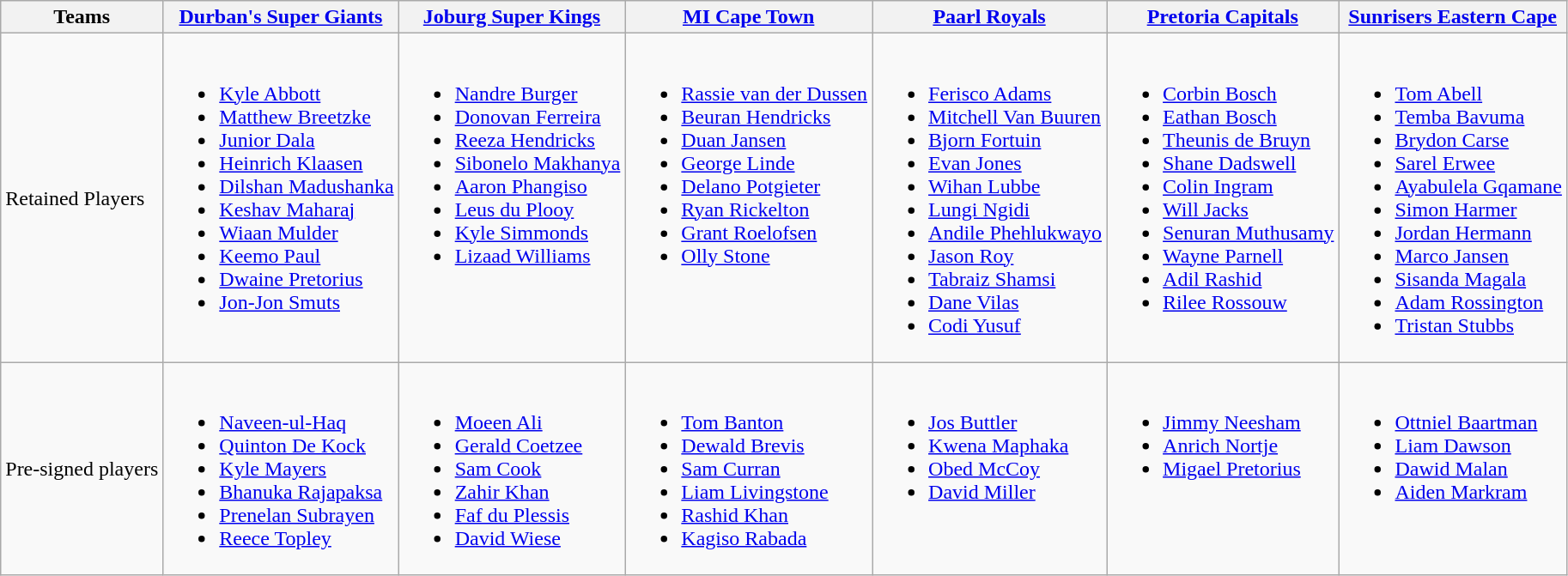<table class="wikitable">
<tr>
<th>Teams</th>
<th><a href='#'>Durban's Super Giants</a></th>
<th><a href='#'>Joburg Super Kings</a></th>
<th><a href='#'>MI Cape Town</a></th>
<th><a href='#'>Paarl Royals</a></th>
<th><a href='#'>Pretoria Capitals</a></th>
<th><a href='#'>Sunrisers Eastern Cape</a></th>
</tr>
<tr>
<td>Retained Players</td>
<td valign=top><br><ul><li><a href='#'>Kyle Abbott</a></li><li><a href='#'>Matthew Breetzke</a></li><li><a href='#'>Junior Dala</a></li><li><a href='#'>Heinrich Klaasen</a></li><li><a href='#'>Dilshan Madushanka</a></li><li><a href='#'>Keshav Maharaj</a></li><li><a href='#'>Wiaan Mulder</a></li><li><a href='#'>Keemo Paul</a></li><li><a href='#'>Dwaine Pretorius</a></li><li><a href='#'>Jon-Jon Smuts</a></li></ul></td>
<td valign=top><br><ul><li><a href='#'>Nandre Burger</a></li><li><a href='#'>Donovan Ferreira</a></li><li><a href='#'>Reeza Hendricks</a></li><li><a href='#'>Sibonelo Makhanya</a></li><li><a href='#'>Aaron Phangiso</a></li><li><a href='#'>Leus du Plooy</a></li><li><a href='#'>Kyle Simmonds</a></li><li><a href='#'>Lizaad Williams</a></li></ul></td>
<td valign=top><br><ul><li><a href='#'>Rassie van der Dussen</a></li><li><a href='#'>Beuran Hendricks</a></li><li><a href='#'>Duan Jansen</a></li><li><a href='#'>George Linde</a></li><li><a href='#'>Delano Potgieter</a></li><li><a href='#'>Ryan Rickelton</a></li><li><a href='#'>Grant Roelofsen</a></li><li><a href='#'>Olly Stone</a></li></ul></td>
<td valign=top><br><ul><li><a href='#'>Ferisco Adams</a></li><li><a href='#'>Mitchell Van Buuren</a></li><li><a href='#'>Bjorn Fortuin</a></li><li><a href='#'>Evan Jones</a></li><li><a href='#'>Wihan Lubbe</a></li><li><a href='#'>Lungi Ngidi</a></li><li><a href='#'>Andile Phehlukwayo</a></li><li><a href='#'>Jason Roy</a></li><li><a href='#'>Tabraiz Shamsi</a></li><li><a href='#'>Dane Vilas</a></li><li><a href='#'>Codi Yusuf</a></li></ul></td>
<td valign=top><br><ul><li><a href='#'>Corbin Bosch</a></li><li><a href='#'>Eathan Bosch</a></li><li><a href='#'>Theunis de Bruyn</a></li><li><a href='#'>Shane Dadswell</a></li><li><a href='#'>Colin Ingram</a></li><li><a href='#'>Will Jacks</a></li><li><a href='#'>Senuran Muthusamy</a></li><li><a href='#'>Wayne Parnell</a></li><li><a href='#'>Adil Rashid</a></li><li><a href='#'>Rilee Rossouw</a></li></ul></td>
<td valign=top><br><ul><li><a href='#'>Tom Abell</a></li><li><a href='#'>Temba Bavuma</a></li><li><a href='#'>Brydon Carse</a></li><li><a href='#'>Sarel Erwee</a></li><li><a href='#'>Ayabulela Gqamane</a></li><li><a href='#'>Simon Harmer</a></li><li><a href='#'>Jordan Hermann</a></li><li><a href='#'>Marco Jansen</a></li><li><a href='#'>Sisanda Magala</a></li><li><a href='#'>Adam Rossington</a></li><li><a href='#'>Tristan Stubbs</a></li></ul></td>
</tr>
<tr>
<td>Pre-signed players</td>
<td valign=top><br><ul><li><a href='#'>Naveen-ul-Haq</a></li><li><a href='#'>Quinton De Kock</a></li><li><a href='#'>Kyle Mayers</a></li><li><a href='#'>Bhanuka Rajapaksa</a></li><li><a href='#'>Prenelan Subrayen</a></li><li><a href='#'>Reece Topley</a></li></ul></td>
<td valign=top><br><ul><li><a href='#'>Moeen Ali</a></li><li><a href='#'>Gerald Coetzee</a></li><li><a href='#'>Sam Cook</a></li><li><a href='#'>Zahir Khan</a></li><li><a href='#'>Faf du Plessis</a></li><li><a href='#'>David Wiese</a></li></ul></td>
<td valign=top><br><ul><li><a href='#'>Tom Banton</a></li><li><a href='#'>Dewald Brevis</a></li><li><a href='#'>Sam Curran</a></li><li><a href='#'>Liam Livingstone</a></li><li><a href='#'>Rashid Khan</a></li><li><a href='#'>Kagiso Rabada</a></li></ul></td>
<td valign=top><br><ul><li><a href='#'>Jos Buttler</a></li><li><a href='#'>Kwena Maphaka</a></li><li><a href='#'>Obed McCoy</a></li><li><a href='#'>David Miller</a></li></ul></td>
<td valign=top><br><ul><li><a href='#'>Jimmy Neesham</a></li><li><a href='#'>Anrich Nortje</a></li><li><a href='#'>Migael Pretorius</a></li></ul></td>
<td valign=top><br><ul><li><a href='#'>Ottniel Baartman</a></li><li><a href='#'>Liam Dawson</a></li><li><a href='#'>Dawid Malan</a></li><li><a href='#'>Aiden Markram</a></li></ul></td>
</tr>
</table>
